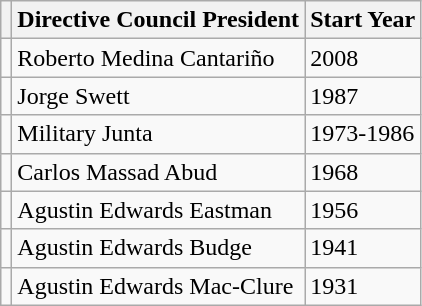<table class="wikitable">
<tr>
<th></th>
<th>Directive Council President</th>
<th>Start Year</th>
</tr>
<tr>
<td></td>
<td>Roberto Medina Cantariño</td>
<td>2008</td>
</tr>
<tr>
<td></td>
<td>Jorge Swett</td>
<td>1987</td>
</tr>
<tr>
<td></td>
<td>Military Junta</td>
<td>1973-1986</td>
</tr>
<tr>
<td></td>
<td>Carlos Massad Abud</td>
<td>1968</td>
</tr>
<tr>
<td></td>
<td>Agustin Edwards Eastman</td>
<td>1956</td>
</tr>
<tr>
<td></td>
<td>Agustin Edwards Budge</td>
<td>1941</td>
</tr>
<tr>
<td></td>
<td>Agustin Edwards Mac-Clure</td>
<td>1931</td>
</tr>
</table>
